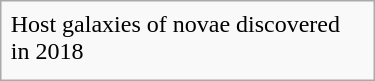<table class="infobox" style="width: 250px;">
<tr>
<td>Host galaxies of novae discovered in 2018</td>
</tr>
<tr>
<td></td>
</tr>
</table>
